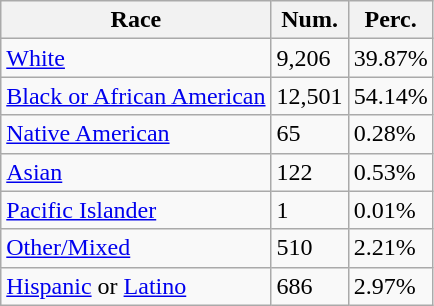<table class="wikitable">
<tr>
<th>Race</th>
<th>Num.</th>
<th>Perc.</th>
</tr>
<tr>
<td><a href='#'>White</a></td>
<td>9,206</td>
<td>39.87%</td>
</tr>
<tr>
<td><a href='#'>Black or African American</a></td>
<td>12,501</td>
<td>54.14%</td>
</tr>
<tr>
<td><a href='#'>Native American</a></td>
<td>65</td>
<td>0.28%</td>
</tr>
<tr>
<td><a href='#'>Asian</a></td>
<td>122</td>
<td>0.53%</td>
</tr>
<tr>
<td><a href='#'>Pacific Islander</a></td>
<td>1</td>
<td>0.01%</td>
</tr>
<tr>
<td><a href='#'>Other/Mixed</a></td>
<td>510</td>
<td>2.21%</td>
</tr>
<tr>
<td><a href='#'>Hispanic</a> or <a href='#'>Latino</a></td>
<td>686</td>
<td>2.97%</td>
</tr>
</table>
